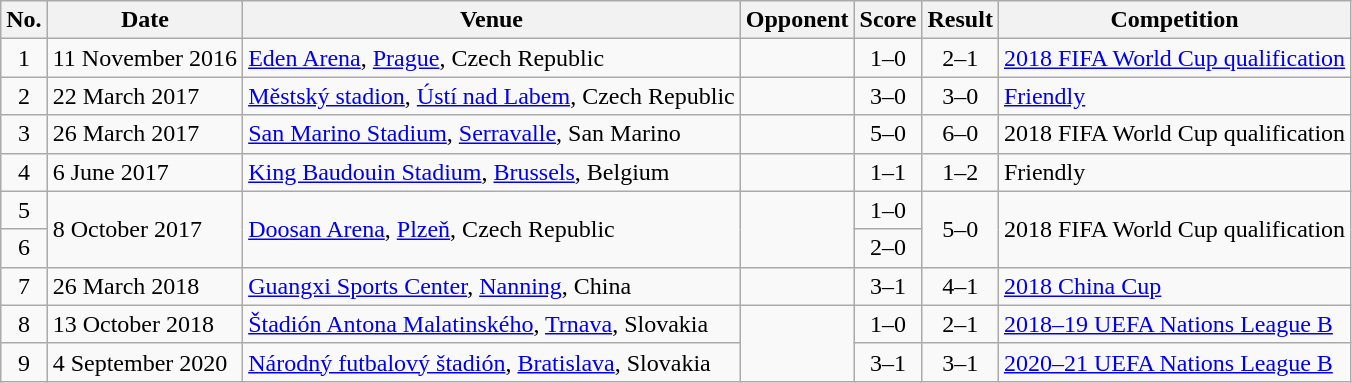<table class="wikitable sortable">
<tr>
<th scope="col">No.</th>
<th scope="col">Date</th>
<th scope="col">Venue</th>
<th scope="col">Opponent</th>
<th scope="col">Score</th>
<th scope="col">Result</th>
<th scope="col">Competition</th>
</tr>
<tr>
<td align="center">1</td>
<td>11 November 2016</td>
<td><a href='#'>Eden Arena</a>, <a href='#'>Prague</a>, Czech Republic</td>
<td></td>
<td align="center">1–0</td>
<td align="center">2–1</td>
<td><a href='#'>2018 FIFA World Cup qualification</a></td>
</tr>
<tr>
<td align="center">2</td>
<td>22 March 2017</td>
<td><a href='#'>Městský stadion</a>, <a href='#'>Ústí nad Labem</a>, Czech Republic</td>
<td></td>
<td align="center">3–0</td>
<td align="center">3–0</td>
<td><a href='#'>Friendly</a></td>
</tr>
<tr>
<td align="center">3</td>
<td>26 March 2017</td>
<td><a href='#'>San Marino Stadium</a>, <a href='#'>Serravalle</a>, San Marino</td>
<td></td>
<td align="center">5–0</td>
<td align="center">6–0</td>
<td>2018 FIFA World Cup qualification</td>
</tr>
<tr>
<td align="center">4</td>
<td>6 June 2017</td>
<td><a href='#'>King Baudouin Stadium</a>, <a href='#'>Brussels</a>, Belgium</td>
<td></td>
<td align="center">1–1</td>
<td align="center">1–2</td>
<td>Friendly</td>
</tr>
<tr>
<td align="center">5</td>
<td rowspan=2>8 October 2017</td>
<td rowspan=2><a href='#'>Doosan Arena</a>, <a href='#'>Plzeň</a>, Czech Republic</td>
<td rowspan=2></td>
<td align="center">1–0</td>
<td align=center rowspan=2>5–0</td>
<td rowspan=2>2018 FIFA World Cup qualification</td>
</tr>
<tr>
<td align="center">6</td>
<td align="center">2–0</td>
</tr>
<tr>
<td align="center">7</td>
<td>26 March 2018</td>
<td><a href='#'>Guangxi Sports Center</a>, <a href='#'>Nanning</a>, China</td>
<td></td>
<td align="center">3–1</td>
<td align="center">4–1</td>
<td><a href='#'>2018 China Cup</a></td>
</tr>
<tr>
<td align="center">8</td>
<td>13 October 2018</td>
<td><a href='#'>Štadión Antona Malatinského</a>, <a href='#'>Trnava</a>, Slovakia</td>
<td rowspan=2></td>
<td align="center">1–0</td>
<td align="center">2–1</td>
<td><a href='#'>2018–19 UEFA Nations League B</a></td>
</tr>
<tr>
<td align="center">9</td>
<td>4 September 2020</td>
<td><a href='#'>Národný futbalový štadión</a>, <a href='#'>Bratislava</a>, Slovakia</td>
<td align="center">3–1</td>
<td align="center">3–1</td>
<td><a href='#'>2020–21 UEFA Nations League B</a></td>
</tr>
</table>
